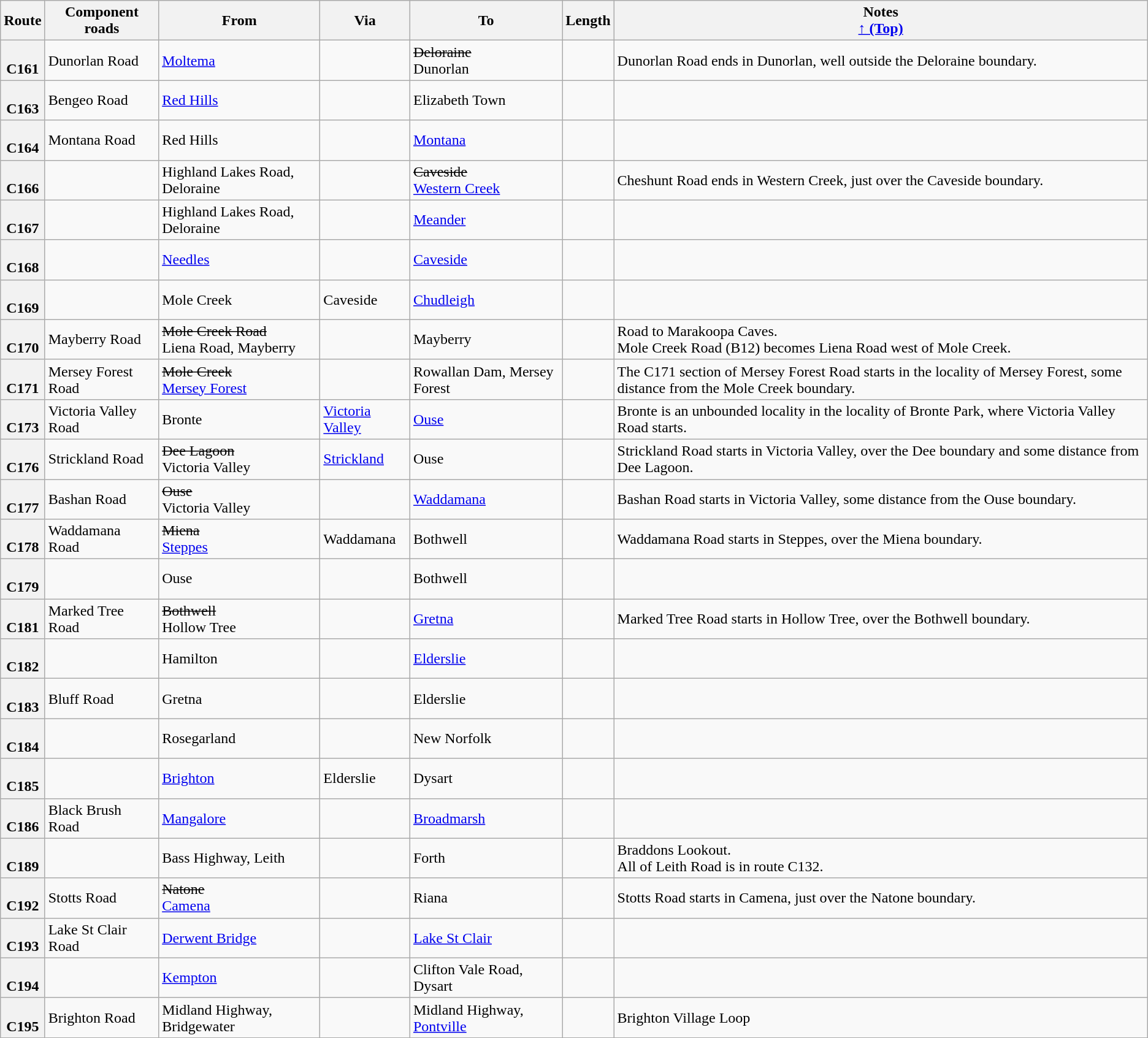<table class="wikitable">
<tr>
<th scope="col">Route</th>
<th scope="col">Component roads</th>
<th scope="col">From</th>
<th scope="col">Via</th>
<th scope="col">To</th>
<th scope="col">Length</th>
<th scope="col">Notes<br><a href='#'>↑ (Top)</a></th>
</tr>
<tr>
<th style="vertical-align:top; white-space:nowrap;"><br>C161</th>
<td>Dunorlan Road</td>
<td><a href='#'>Moltema</a></td>
<td></td>
<td> <s>Deloraine</s> <br> Dunorlan</td>
<td></td>
<td>Dunorlan Road ends in Dunorlan, well outside the Deloraine boundary.</td>
</tr>
<tr>
<th style="vertical-align:top; white-space:nowrap;"><br>C163</th>
<td>Bengeo Road</td>
<td><a href='#'>Red Hills</a></td>
<td></td>
<td>Elizabeth Town</td>
<td></td>
<td></td>
</tr>
<tr>
<th style="vertical-align:top; white-space:nowrap;"><br>C164</th>
<td>Montana Road</td>
<td>Red Hills</td>
<td></td>
<td><a href='#'>Montana</a></td>
<td></td>
<td></td>
</tr>
<tr>
<th style="vertical-align:top; white-space:nowrap;"><br>C166</th>
<td></td>
<td>Highland Lakes Road, Deloraine</td>
<td></td>
<td> <s>Caveside</s> <br> <a href='#'>Western Creek</a></td>
<td></td>
<td>Cheshunt Road ends in Western Creek, just over the Caveside boundary.</td>
</tr>
<tr>
<th style="vertical-align:top; white-space:nowrap;"><br>C167</th>
<td></td>
<td>Highland Lakes Road, Deloraine</td>
<td></td>
<td><a href='#'>Meander</a></td>
<td></td>
<td></td>
</tr>
<tr>
<th style="vertical-align:top; white-space:nowrap;"><br>C168</th>
<td></td>
<td><a href='#'>Needles</a></td>
<td></td>
<td><a href='#'>Caveside</a></td>
<td></td>
<td></td>
</tr>
<tr>
<th style="vertical-align:top; white-space:nowrap;"><br>C169</th>
<td></td>
<td>Mole Creek</td>
<td>Caveside</td>
<td><a href='#'>Chudleigh</a></td>
<td></td>
<td></td>
</tr>
<tr>
<th style="vertical-align:top; white-space:nowrap;"><br>C170</th>
<td>Mayberry Road</td>
<td> <s>Mole Creek Road</s> <br> Liena Road, Mayberry</td>
<td></td>
<td>Mayberry</td>
<td></td>
<td>Road to Marakoopa Caves. <br> Mole Creek Road (B12) becomes Liena Road west of Mole Creek.</td>
</tr>
<tr>
<th style="vertical-align:top; white-space:nowrap;"><br>C171</th>
<td>Mersey Forest Road</td>
<td> <s>Mole Creek</s> <br> <a href='#'>Mersey Forest</a></td>
<td></td>
<td>Rowallan Dam, Mersey Forest</td>
<td></td>
<td>The C171 section of Mersey Forest Road starts in the locality of Mersey Forest, some distance from the Mole Creek boundary.</td>
</tr>
<tr>
<th style="vertical-align:top; white-space:nowrap;"><br>C173</th>
<td>Victoria Valley Road</td>
<td>Bronte</td>
<td><a href='#'>Victoria Valley</a></td>
<td><a href='#'>Ouse</a></td>
<td></td>
<td>Bronte is an unbounded locality in the locality of Bronte Park, where Victoria Valley Road starts.</td>
</tr>
<tr>
<th style="vertical-align:top; white-space:nowrap;"><br>C176</th>
<td>Strickland Road</td>
<td> <s>Dee Lagoon</s> <br> Victoria Valley</td>
<td><a href='#'>Strickland</a></td>
<td>Ouse</td>
<td></td>
<td>Strickland Road starts in Victoria Valley, over the Dee boundary and some distance from Dee Lagoon.</td>
</tr>
<tr>
<th style="vertical-align:top; white-space:nowrap;"><br>C177</th>
<td>Bashan Road</td>
<td> <s>Ouse</s> <br> Victoria Valley</td>
<td></td>
<td><a href='#'>Waddamana</a></td>
<td></td>
<td>Bashan Road starts in Victoria Valley, some distance from the Ouse boundary.</td>
</tr>
<tr>
<th style="vertical-align:top; white-space:nowrap;"><br>C178</th>
<td>Waddamana Road</td>
<td> <s>Miena</s> <br> <a href='#'>Steppes</a></td>
<td>Waddamana</td>
<td>Bothwell</td>
<td></td>
<td>Waddamana Road starts in Steppes, over the Miena boundary.</td>
</tr>
<tr>
<th style="vertical-align:top; white-space:nowrap;"><br>C179</th>
<td></td>
<td>Ouse</td>
<td></td>
<td>Bothwell</td>
<td></td>
<td></td>
</tr>
<tr>
<th style="vertical-align:top; white-space:nowrap;"><br>C181</th>
<td>Marked Tree Road</td>
<td> <s>Bothwell</s> <br> Hollow Tree</td>
<td></td>
<td><a href='#'>Gretna</a></td>
<td></td>
<td>Marked Tree Road starts in Hollow Tree, over the Bothwell boundary.</td>
</tr>
<tr>
<th style="vertical-align:top; white-space:nowrap;"><br>C182</th>
<td></td>
<td>Hamilton</td>
<td></td>
<td><a href='#'>Elderslie</a></td>
<td></td>
<td></td>
</tr>
<tr>
<th style="vertical-align:top; white-space:nowrap;"><br>C183</th>
<td>Bluff Road</td>
<td>Gretna</td>
<td></td>
<td>Elderslie</td>
<td></td>
<td></td>
</tr>
<tr>
<th style="vertical-align:top; white-space:nowrap;"><br>C184</th>
<td></td>
<td>Rosegarland</td>
<td></td>
<td>New Norfolk</td>
<td></td>
<td></td>
</tr>
<tr>
<th style="vertical-align:top; white-space:nowrap;"><br>C185</th>
<td></td>
<td><a href='#'>Brighton</a></td>
<td>Elderslie</td>
<td>Dysart</td>
<td></td>
<td></td>
</tr>
<tr>
<th style="vertical-align:top; white-space:nowrap;"><br>C186</th>
<td>Black Brush Road</td>
<td><a href='#'>Mangalore</a></td>
<td></td>
<td><a href='#'>Broadmarsh</a></td>
<td></td>
<td></td>
</tr>
<tr>
<th style="vertical-align:top; white-space:nowrap;"><br>C189</th>
<td></td>
<td>Bass Highway, Leith</td>
<td></td>
<td>Forth</td>
<td></td>
<td>Braddons Lookout. <br> All of Leith Road is in route C132.</td>
</tr>
<tr>
<th style="vertical-align:top; white-space:nowrap;"><br>C192</th>
<td>Stotts Road</td>
<td> <s>Natone</s> <br> <a href='#'>Camena</a></td>
<td></td>
<td>Riana</td>
<td></td>
<td>Stotts Road starts in Camena, just over the Natone boundary.</td>
</tr>
<tr>
<th style="vertical-align:top; white-space:nowrap;"><br>C193</th>
<td>Lake St Clair Road</td>
<td><a href='#'>Derwent Bridge</a></td>
<td></td>
<td><a href='#'>Lake St Clair</a></td>
<td></td>
<td></td>
</tr>
<tr>
<th style="vertical-align:top; white-space:nowrap;"><br>C194</th>
<td></td>
<td><a href='#'>Kempton</a></td>
<td></td>
<td>Clifton Vale Road, Dysart</td>
<td></td>
<td></td>
</tr>
<tr>
<th style="vertical-align:top; white-space:nowrap;"><br>C195</th>
<td>Brighton Road</td>
<td>Midland Highway, Bridgewater</td>
<td></td>
<td>Midland Highway, <a href='#'>Pontville</a></td>
<td></td>
<td>Brighton Village Loop</td>
</tr>
</table>
